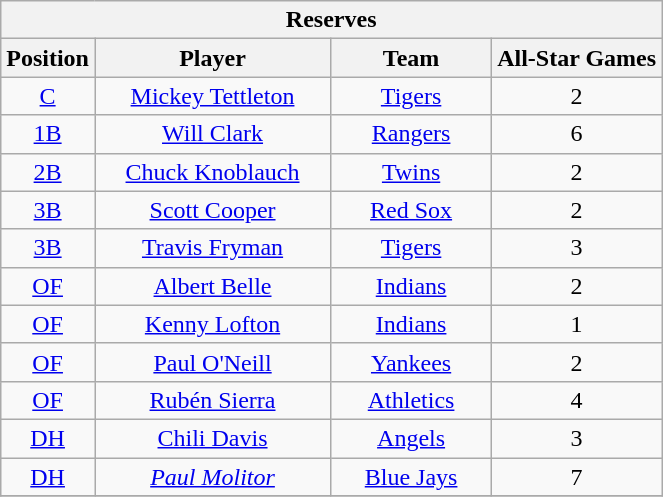<table class="wikitable" style="font-size: 100%; text-align:center;">
<tr>
<th colspan="4">Reserves</th>
</tr>
<tr>
<th>Position</th>
<th width="150">Player</th>
<th width="100">Team</th>
<th>All-Star Games</th>
</tr>
<tr>
<td><a href='#'>C</a></td>
<td><a href='#'>Mickey Tettleton</a></td>
<td><a href='#'>Tigers</a></td>
<td>2</td>
</tr>
<tr>
<td><a href='#'>1B</a></td>
<td><a href='#'>Will Clark</a></td>
<td><a href='#'>Rangers</a></td>
<td>6</td>
</tr>
<tr>
<td><a href='#'>2B</a></td>
<td><a href='#'>Chuck Knoblauch</a></td>
<td><a href='#'>Twins</a></td>
<td>2</td>
</tr>
<tr>
<td><a href='#'>3B</a></td>
<td><a href='#'>Scott Cooper</a></td>
<td><a href='#'>Red Sox</a></td>
<td>2</td>
</tr>
<tr>
<td><a href='#'>3B</a></td>
<td><a href='#'>Travis Fryman</a></td>
<td><a href='#'>Tigers</a></td>
<td>3</td>
</tr>
<tr>
<td><a href='#'>OF</a></td>
<td><a href='#'>Albert Belle</a></td>
<td><a href='#'>Indians</a></td>
<td>2</td>
</tr>
<tr>
<td><a href='#'>OF</a></td>
<td><a href='#'>Kenny Lofton</a></td>
<td><a href='#'>Indians</a></td>
<td>1</td>
</tr>
<tr>
<td><a href='#'>OF</a></td>
<td><a href='#'>Paul O'Neill</a></td>
<td><a href='#'>Yankees</a></td>
<td>2</td>
</tr>
<tr>
<td><a href='#'>OF</a></td>
<td><a href='#'>Rubén Sierra</a></td>
<td><a href='#'>Athletics</a></td>
<td>4</td>
</tr>
<tr>
<td><a href='#'>DH</a></td>
<td><a href='#'>Chili Davis</a></td>
<td><a href='#'>Angels</a></td>
<td>3</td>
</tr>
<tr>
<td><a href='#'>DH</a></td>
<td><em><a href='#'>Paul Molitor</a></em></td>
<td><a href='#'>Blue Jays</a></td>
<td>7</td>
</tr>
<tr>
</tr>
</table>
